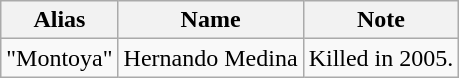<table class="wikitable">
<tr>
<th>Alias</th>
<th>Name</th>
<th>Note</th>
</tr>
<tr>
<td>"Montoya"</td>
<td>Hernando Medina</td>
<td>Killed in 2005.</td>
</tr>
</table>
